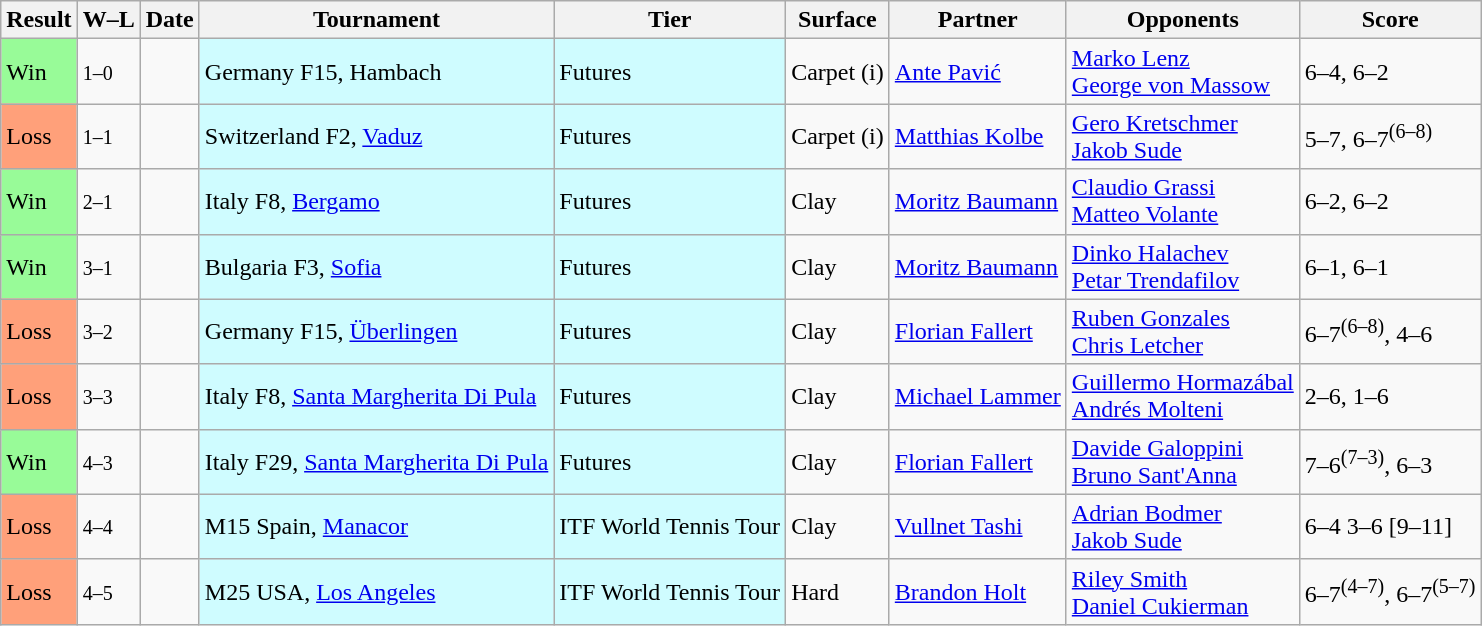<table class="sortable wikitable">
<tr>
<th>Result</th>
<th class="unsortable">W–L</th>
<th>Date</th>
<th>Tournament</th>
<th>Tier</th>
<th>Surface</th>
<th>Partner</th>
<th>Opponents</th>
<th class="unsortable">Score</th>
</tr>
<tr>
<td bgcolor=98FB98>Win</td>
<td><small>1–0</small></td>
<td></td>
<td style="background:#cffcff;">Germany F15, Hambach</td>
<td style="background:#cffcff;">Futures</td>
<td>Carpet (i)</td>
<td> <a href='#'>Ante Pavić</a></td>
<td> <a href='#'>Marko Lenz</a><br> <a href='#'>George von Massow</a></td>
<td>6–4, 6–2</td>
</tr>
<tr>
<td bgcolor=FFA07A>Loss</td>
<td><small>1–1</small></td>
<td></td>
<td style="background:#cffcff;">Switzerland F2, <a href='#'>Vaduz</a></td>
<td style="background:#cffcff;">Futures</td>
<td>Carpet (i)</td>
<td> <a href='#'>Matthias Kolbe</a></td>
<td> <a href='#'>Gero Kretschmer</a><br> <a href='#'>Jakob Sude</a></td>
<td>5–7, 6–7<sup>(6–8)</sup></td>
</tr>
<tr>
<td bgcolor=98FB98>Win</td>
<td><small>2–1</small></td>
<td></td>
<td style="background:#cffcff;">Italy F8, <a href='#'>Bergamo</a></td>
<td style="background:#cffcff;">Futures</td>
<td>Clay</td>
<td> <a href='#'>Moritz Baumann</a></td>
<td> <a href='#'>Claudio Grassi</a><br> <a href='#'>Matteo Volante</a></td>
<td>6–2, 6–2</td>
</tr>
<tr>
<td bgcolor=98FB98>Win</td>
<td><small>3–1</small></td>
<td></td>
<td style="background:#cffcff;">Bulgaria F3, <a href='#'>Sofia</a></td>
<td style="background:#cffcff;">Futures</td>
<td>Clay</td>
<td> <a href='#'>Moritz Baumann</a></td>
<td> <a href='#'>Dinko Halachev</a><br> <a href='#'>Petar Trendafilov</a></td>
<td>6–1, 6–1</td>
</tr>
<tr>
<td bgcolor=FFA07A>Loss</td>
<td><small>3–2</small></td>
<td></td>
<td style="background:#cffcff;">Germany F15, <a href='#'>Überlingen</a></td>
<td style="background:#cffcff;">Futures</td>
<td>Clay</td>
<td> <a href='#'>Florian Fallert</a></td>
<td> <a href='#'>Ruben Gonzales</a><br> <a href='#'>Chris Letcher</a></td>
<td>6–7<sup>(6–8)</sup>, 4–6</td>
</tr>
<tr>
<td bgcolor=FFA07A>Loss</td>
<td><small>3–3</small></td>
<td></td>
<td style="background:#cffcff;">Italy F8, <a href='#'>Santa Margherita Di Pula</a></td>
<td style="background:#cffcff;">Futures</td>
<td>Clay</td>
<td> <a href='#'>Michael Lammer</a></td>
<td> <a href='#'>Guillermo Hormazábal</a><br> <a href='#'>Andrés Molteni</a></td>
<td>2–6, 1–6</td>
</tr>
<tr>
<td bgcolor=98FB98>Win</td>
<td><small>4–3</small></td>
<td></td>
<td style="background:#cffcff;">Italy F29, <a href='#'>Santa Margherita Di Pula</a></td>
<td style="background:#cffcff;">Futures</td>
<td>Clay</td>
<td> <a href='#'>Florian Fallert</a></td>
<td> <a href='#'>Davide Galoppini</a><br> <a href='#'>Bruno Sant'Anna</a></td>
<td>7–6<sup>(7–3)</sup>, 6–3</td>
</tr>
<tr>
<td bgcolor=FFA07A>Loss</td>
<td><small>4–4</small></td>
<td></td>
<td style="background:#cffcff;">M15 Spain, <a href='#'>Manacor</a></td>
<td style="background:#cffcff;">ITF World Tennis Tour</td>
<td>Clay</td>
<td> <a href='#'>Vullnet Tashi</a></td>
<td> <a href='#'>Adrian Bodmer</a><br> <a href='#'>Jakob Sude</a></td>
<td>6–4 3–6 [9–11]</td>
</tr>
<tr>
<td bgcolor=FFA07A>Loss</td>
<td><small>4–5</small></td>
<td></td>
<td style="background:#cffcff;">M25 USA, <a href='#'>Los Angeles</a></td>
<td style="background:#cffcff;">ITF World Tennis Tour</td>
<td>Hard</td>
<td> <a href='#'>Brandon Holt</a></td>
<td> <a href='#'>Riley Smith</a><br> <a href='#'>Daniel Cukierman</a></td>
<td>6–7<sup>(4–7)</sup>, 6–7<sup>(5–7)</sup></td>
</tr>
</table>
